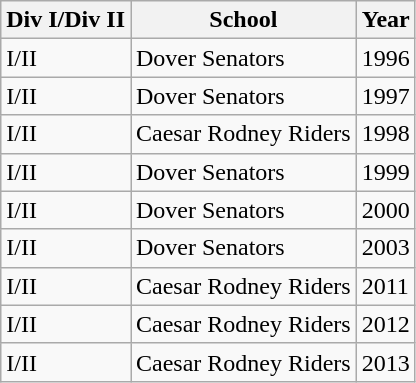<table class="wikitable" style="float:left;">
<tr style="white-space:nowrap;">
<th>Div I/Div II</th>
<th>School</th>
<th>Year</th>
</tr>
<tr>
<td>I/II</td>
<td>Dover Senators</td>
<td>1996</td>
</tr>
<tr>
<td>I/II</td>
<td>Dover Senators</td>
<td>1997</td>
</tr>
<tr>
<td>I/II</td>
<td>Caesar Rodney Riders</td>
<td>1998</td>
</tr>
<tr>
<td>I/II</td>
<td>Dover Senators</td>
<td>1999</td>
</tr>
<tr>
<td>I/II</td>
<td>Dover Senators</td>
<td>2000</td>
</tr>
<tr>
<td>I/II</td>
<td>Dover Senators</td>
<td>2003</td>
</tr>
<tr>
<td>I/II</td>
<td>Caesar Rodney Riders</td>
<td>2011</td>
</tr>
<tr>
<td>I/II</td>
<td>Caesar Rodney Riders</td>
<td>2012</td>
</tr>
<tr>
<td>I/II</td>
<td>Caesar Rodney Riders</td>
<td>2013</td>
</tr>
</table>
